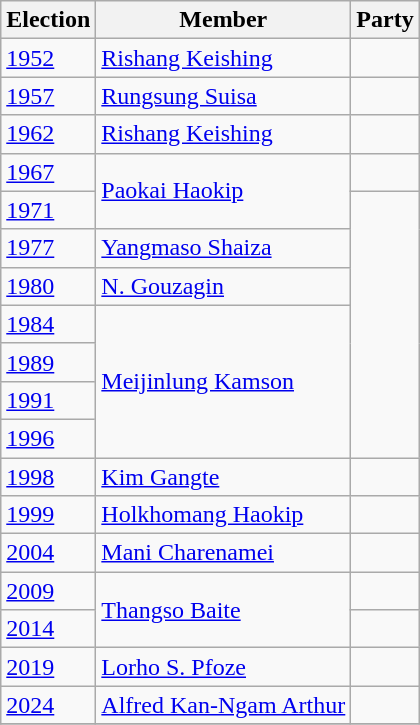<table class="wikitable sortable">
<tr>
<th>Election</th>
<th>Member</th>
<th colspan="2">Party</th>
</tr>
<tr>
<td><a href='#'>1952</a></td>
<td><a href='#'>Rishang Keishing</a></td>
<td></td>
</tr>
<tr>
<td><a href='#'>1957</a></td>
<td><a href='#'>Rungsung Suisa</a></td>
<td></td>
</tr>
<tr>
<td><a href='#'>1962</a></td>
<td><a href='#'>Rishang Keishing</a></td>
<td></td>
</tr>
<tr>
<td><a href='#'>1967</a></td>
<td rowspan="2"><a href='#'>Paokai Haokip</a></td>
<td></td>
</tr>
<tr>
<td><a href='#'>1971</a></td>
</tr>
<tr>
<td><a href='#'>1977</a></td>
<td><a href='#'>Yangmaso Shaiza</a></td>
</tr>
<tr>
<td><a href='#'>1980</a></td>
<td><a href='#'>N. Gouzagin</a></td>
</tr>
<tr>
<td><a href='#'>1984</a></td>
<td rowspan="4"><a href='#'>Meijinlung Kamson</a></td>
</tr>
<tr>
<td><a href='#'>1989</a></td>
</tr>
<tr>
<td><a href='#'>1991</a></td>
</tr>
<tr>
<td><a href='#'>1996</a></td>
</tr>
<tr>
<td><a href='#'>1998</a></td>
<td><a href='#'>Kim Gangte</a></td>
<td></td>
</tr>
<tr>
<td><a href='#'>1999</a></td>
<td><a href='#'>Holkhomang Haokip</a></td>
<td></td>
</tr>
<tr>
<td><a href='#'>2004</a></td>
<td><a href='#'>Mani Charenamei</a></td>
<td></td>
</tr>
<tr>
<td><a href='#'>2009</a></td>
<td rowspan="2"><a href='#'>Thangso Baite</a></td>
<td></td>
</tr>
<tr>
<td><a href='#'>2014</a></td>
</tr>
<tr>
<td rowspan="1"><a href='#'>2019</a></td>
<td><a href='#'>Lorho S. Pfoze</a></td>
<td></td>
</tr>
<tr>
<td><a href='#'>2024</a></td>
<td><a href='#'>Alfred Kan-Ngam Arthur</a></td>
<td></td>
</tr>
<tr>
</tr>
</table>
